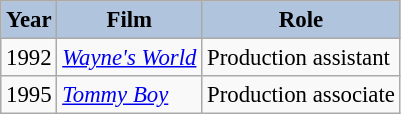<table class="wikitable" style="font-size:95%;">
<tr>
<th style="background:#B0C4DE;">Year</th>
<th style="background:#B0C4DE;">Film</th>
<th style="background:#B0C4DE;">Role</th>
</tr>
<tr>
<td>1992</td>
<td><em><a href='#'>Wayne's World</a></em></td>
<td>Production assistant</td>
</tr>
<tr>
<td>1995</td>
<td><em><a href='#'>Tommy Boy</a></em></td>
<td>Production associate</td>
</tr>
</table>
